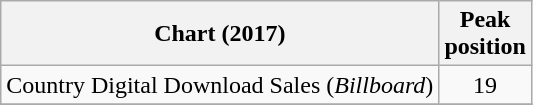<table class="wikitable sortable">
<tr>
<th scope="col">Chart (2017)</th>
<th scope="col">Peak<br> position</th>
</tr>
<tr>
<td>Country Digital Download Sales (<em>Billboard</em>)</td>
<td style="text-align:center;">19</td>
</tr>
<tr>
</tr>
</table>
